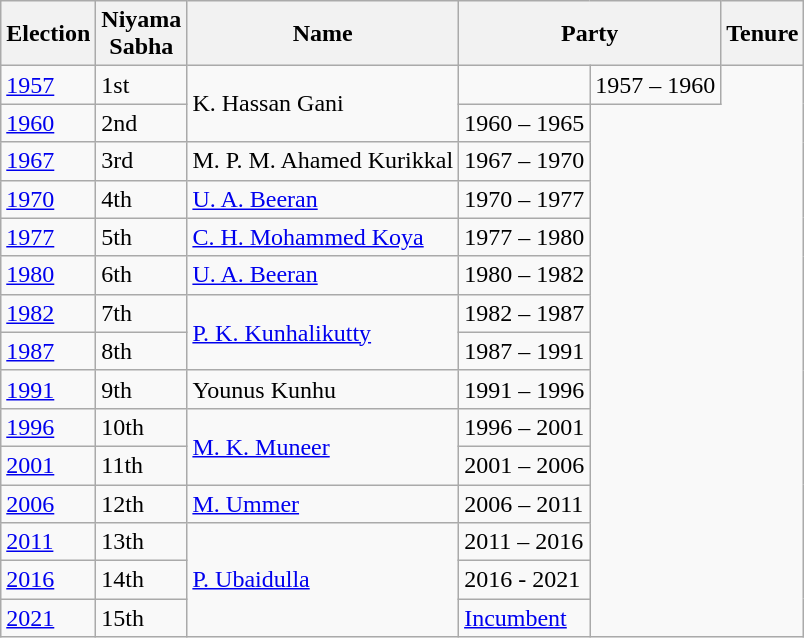<table class="wikitable sortable">
<tr>
<th>Election</th>
<th>Niyama<br>Sabha</th>
<th>Name</th>
<th colspan=2>Party</th>
<th>Tenure</th>
</tr>
<tr>
<td><a href='#'>1957</a></td>
<td>1st</td>
<td rowspan="2">K. Hassan Gani</td>
<td></td>
<td>1957 – 1960</td>
</tr>
<tr>
<td><a href='#'>1960</a></td>
<td>2nd</td>
<td>1960 – 1965</td>
</tr>
<tr>
<td><a href='#'>1967</a></td>
<td>3rd</td>
<td>M. P. M. Ahamed Kurikkal</td>
<td>1967 – 1970</td>
</tr>
<tr>
<td><a href='#'>1970</a></td>
<td>4th</td>
<td><a href='#'>U. A. Beeran</a></td>
<td>1970 – 1977</td>
</tr>
<tr>
<td><a href='#'>1977</a></td>
<td>5th</td>
<td><a href='#'>C. H. Mohammed Koya</a></td>
<td>1977 – 1980</td>
</tr>
<tr>
<td><a href='#'>1980</a></td>
<td>6th</td>
<td><a href='#'>U. A. Beeran</a></td>
<td>1980 – 1982</td>
</tr>
<tr>
<td><a href='#'>1982</a></td>
<td>7th</td>
<td rowspan="2"><a href='#'>P. K. Kunhalikutty</a></td>
<td>1982 – 1987</td>
</tr>
<tr>
<td><a href='#'>1987</a></td>
<td>8th</td>
<td>1987 – 1991</td>
</tr>
<tr>
<td><a href='#'>1991</a></td>
<td>9th</td>
<td>Younus Kunhu</td>
<td>1991 – 1996</td>
</tr>
<tr>
<td><a href='#'>1996</a></td>
<td>10th</td>
<td rowspan="2"><a href='#'>M. K. Muneer</a></td>
<td>1996 – 2001</td>
</tr>
<tr>
<td><a href='#'>2001</a></td>
<td>11th</td>
<td>2001 – 2006</td>
</tr>
<tr>
<td><a href='#'>2006</a></td>
<td>12th</td>
<td><a href='#'>M. Ummer</a></td>
<td>2006 – 2011</td>
</tr>
<tr>
<td><a href='#'>2011</a></td>
<td>13th</td>
<td rowspan="3"><a href='#'>P. Ubaidulla</a></td>
<td>2011 – 2016</td>
</tr>
<tr>
<td><a href='#'>2016</a></td>
<td>14th</td>
<td>2016 - 2021</td>
</tr>
<tr>
<td><a href='#'>2021</a></td>
<td>15th</td>
<td><a href='#'>Incumbent</a></td>
</tr>
</table>
